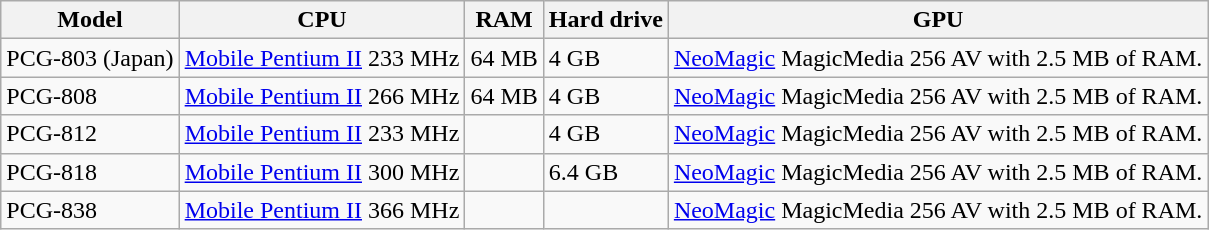<table class="wikitable">
<tr>
<th>Model</th>
<th>CPU</th>
<th>RAM</th>
<th>Hard drive</th>
<th>GPU</th>
</tr>
<tr>
<td>PCG-803 (Japan)</td>
<td><a href='#'>Mobile Pentium II</a> 233 MHz</td>
<td>64 MB</td>
<td>4 GB</td>
<td><a href='#'>NeoMagic</a> MagicMedia 256 AV with 2.5 MB of RAM.</td>
</tr>
<tr>
<td>PCG-808</td>
<td><a href='#'>Mobile Pentium II</a> 266 MHz</td>
<td>64 MB</td>
<td>4 GB</td>
<td><a href='#'>NeoMagic</a> MagicMedia 256 AV with 2.5 MB of RAM.</td>
</tr>
<tr>
<td>PCG-812</td>
<td><a href='#'>Mobile Pentium II</a> 233 MHz</td>
<td></td>
<td>4 GB</td>
<td><a href='#'>NeoMagic</a> MagicMedia 256 AV with 2.5 MB of RAM.</td>
</tr>
<tr>
<td>PCG-818</td>
<td><a href='#'>Mobile Pentium II</a> 300 MHz</td>
<td></td>
<td>6.4 GB</td>
<td><a href='#'>NeoMagic</a> MagicMedia 256 AV with 2.5 MB of RAM.</td>
</tr>
<tr>
<td>PCG-838</td>
<td><a href='#'>Mobile Pentium II</a> 366 MHz</td>
<td></td>
<td></td>
<td><a href='#'>NeoMagic</a> MagicMedia 256 AV with 2.5 MB of RAM.</td>
</tr>
</table>
